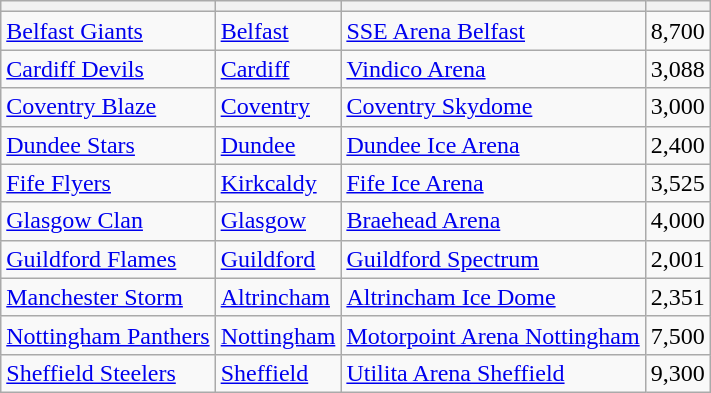<table class="wikitable sortable">
<tr>
<th></th>
<th></th>
<th></th>
<th></th>
</tr>
<tr align="left">
<td><a href='#'>Belfast Giants</a></td>
<td> <a href='#'>Belfast</a></td>
<td><a href='#'>SSE Arena Belfast</a></td>
<td align="center">8,700</td>
</tr>
<tr align="left">
<td><a href='#'>Cardiff Devils</a></td>
<td> <a href='#'>Cardiff</a></td>
<td><a href='#'>Vindico Arena</a></td>
<td align="center">3,088</td>
</tr>
<tr align="left">
<td><a href='#'>Coventry Blaze</a></td>
<td> <a href='#'>Coventry</a></td>
<td><a href='#'>Coventry Skydome</a></td>
<td align="center">3,000</td>
</tr>
<tr align="left">
<td><a href='#'>Dundee Stars</a></td>
<td> <a href='#'>Dundee</a></td>
<td><a href='#'>Dundee Ice Arena</a></td>
<td align="center">2,400</td>
</tr>
<tr align="left">
<td><a href='#'>Fife Flyers</a></td>
<td> <a href='#'>Kirkcaldy</a></td>
<td><a href='#'>Fife Ice Arena</a></td>
<td align="center">3,525</td>
</tr>
<tr align="left">
<td><a href='#'>Glasgow Clan</a></td>
<td> <a href='#'>Glasgow</a></td>
<td><a href='#'>Braehead Arena</a></td>
<td align="center">4,000</td>
</tr>
<tr align="left">
<td><a href='#'>Guildford Flames</a></td>
<td> <a href='#'>Guildford</a></td>
<td><a href='#'>Guildford Spectrum</a></td>
<td align="center">2,001</td>
</tr>
<tr align="left">
<td><a href='#'>Manchester Storm</a></td>
<td> <a href='#'>Altrincham</a></td>
<td><a href='#'>Altrincham Ice Dome</a></td>
<td align="center">2,351</td>
</tr>
<tr align="left">
<td><a href='#'>Nottingham Panthers</a></td>
<td> <a href='#'>Nottingham</a></td>
<td><a href='#'>Motorpoint Arena Nottingham</a></td>
<td align="center">7,500</td>
</tr>
<tr align="left">
<td><a href='#'>Sheffield Steelers</a></td>
<td> <a href='#'>Sheffield</a></td>
<td><a href='#'>Utilita Arena Sheffield</a></td>
<td align="center">9,300</td>
</tr>
</table>
